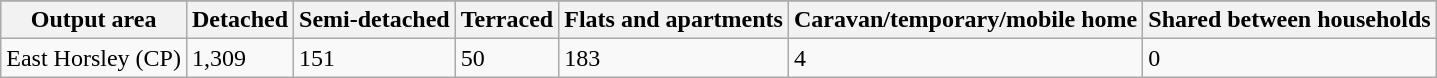<table class="wikitable">
<tr>
</tr>
<tr>
<th>Output area</th>
<th>Detached</th>
<th>Semi-detached</th>
<th>Terraced</th>
<th>Flats and apartments</th>
<th>Caravan/temporary/mobile home</th>
<th>Shared between households</th>
</tr>
<tr>
<td>East Horsley (CP)</td>
<td>1,309</td>
<td>151</td>
<td>50</td>
<td>183</td>
<td>4</td>
<td>0</td>
</tr>
</table>
